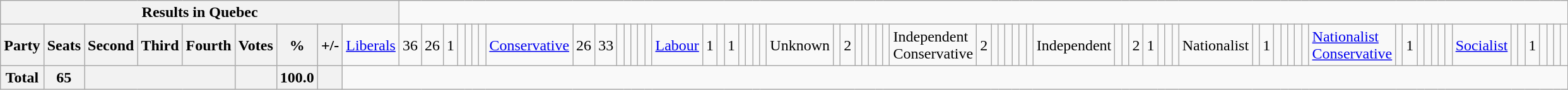<table class="wikitable">
<tr>
<th colspan=10>Results in Quebec</th>
</tr>
<tr>
<th colspan=2>Party</th>
<th>Seats</th>
<th>Second</th>
<th>Third</th>
<th>Fourth</th>
<th>Votes</th>
<th>%</th>
<th>+/-<br></th>
<td><a href='#'>Liberals</a></td>
<td align="right">36</td>
<td align="right">26</td>
<td align="right">1</td>
<td align="right"></td>
<td align="right"></td>
<td align="right"></td>
<td align="right"><br></td>
<td><a href='#'>Conservative</a></td>
<td align="right">26</td>
<td align="right">33</td>
<td align="right"></td>
<td align="right"></td>
<td align="right"></td>
<td align="right"></td>
<td align="right"><br></td>
<td><a href='#'>Labour</a></td>
<td align="right">1</td>
<td align="right"></td>
<td align="right">1</td>
<td align="right"></td>
<td align="right"></td>
<td align="right"></td>
<td align="right"><br></td>
<td>Unknown</td>
<td align="right"></td>
<td align="right">2</td>
<td align="right"></td>
<td align="right"></td>
<td align="right"></td>
<td align="right"></td>
<td align="right"><br></td>
<td>Independent Conservative</td>
<td align="right">2</td>
<td align="right"></td>
<td align="right"></td>
<td align="right"></td>
<td align="right"></td>
<td align="right"></td>
<td align="right"><br></td>
<td>Independent</td>
<td align="right"></td>
<td align="right"></td>
<td align="right">2</td>
<td align="right">1</td>
<td align="right"></td>
<td align="right"></td>
<td align="right"><br></td>
<td>Nationalist</td>
<td align="right"></td>
<td align="right">1</td>
<td align="right"></td>
<td align="right"></td>
<td align="right"></td>
<td align="right"></td>
<td align="right"><br></td>
<td><a href='#'>Nationalist Conservative</a></td>
<td align="right"></td>
<td align="right">1</td>
<td align="right"></td>
<td align="right"></td>
<td align="right"></td>
<td align="right"></td>
<td align="right"><br></td>
<td><a href='#'>Socialist</a></td>
<td align="right"></td>
<td align="right"></td>
<td align="right">1</td>
<td align="right"></td>
<td align="right"></td>
<td align="right"></td>
<td align="right"></td>
</tr>
<tr>
<th colspan="2">Total</th>
<th>65</th>
<th colspan="3"></th>
<th></th>
<th>100.0</th>
<th></th>
</tr>
</table>
